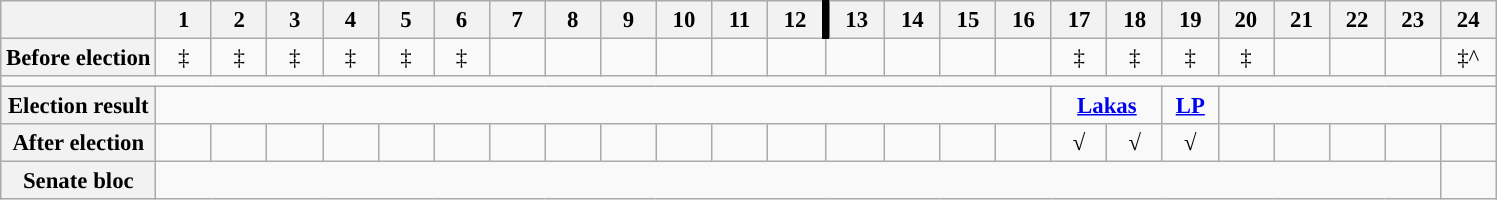<table class="wikitable" style="text-align:center; font-size:95%">
<tr>
<th></th>
<th width="30px">1</th>
<th width="30px">2</th>
<th width="30px">3</th>
<th width="30px">4</th>
<th width="30px">5</th>
<th width="30px">6</th>
<th width="30px">7</th>
<th width="30px">8</th>
<th width="30px">9</th>
<th width="30px">10</th>
<th width="30px">11</th>
<th width="30px">12</th>
<th width="30px" style="border-left:5px solid black;">13</th>
<th width="30px">14</th>
<th width="30px">15</th>
<th width="30px">16</th>
<th width="30px">17</th>
<th width="30px">18</th>
<th width="30px">19</th>
<th width="30px">20</th>
<th width="30px">21</th>
<th width="30px">22</th>
<th width="30px">23</th>
<th width="30px">24</th>
</tr>
<tr>
<th>Before election</th>
<td>‡</td>
<td>‡</td>
<td>‡</td>
<td>‡</td>
<td>‡</td>
<td>‡</td>
<td></td>
<td></td>
<td></td>
<td></td>
<td></td>
<td></td>
<td></td>
<td></td>
<td></td>
<td></td>
<td>‡</td>
<td>‡</td>
<td>‡</td>
<td>‡</td>
<td></td>
<td></td>
<td></td>
<td>‡^</td>
</tr>
<tr>
<td colspan="25"></td>
</tr>
<tr>
<th>Election result</th>
<td colspan="16"><a href='#'><strong></strong></a></td>
<td colspan="2"><strong><a href='#'>Lakas</a></strong></td>
<td><strong><a href='#'>LP</a></strong></td>
<td colspan="5"><strong><a href='#'></a></strong></td>
</tr>
<tr>
<th>After election</th>
<td></td>
<td></td>
<td></td>
<td></td>
<td></td>
<td></td>
<td></td>
<td></td>
<td></td>
<td></td>
<td></td>
<td></td>
<td></td>
<td></td>
<td></td>
<td></td>
<td>√</td>
<td>√</td>
<td>√</td>
<td></td>
<td></td>
<td></td>
<td></td>
<td></td>
</tr>
<tr>
<th>Senate bloc</th>
<td colspan=23></td>
<td></td>
</tr>
</table>
